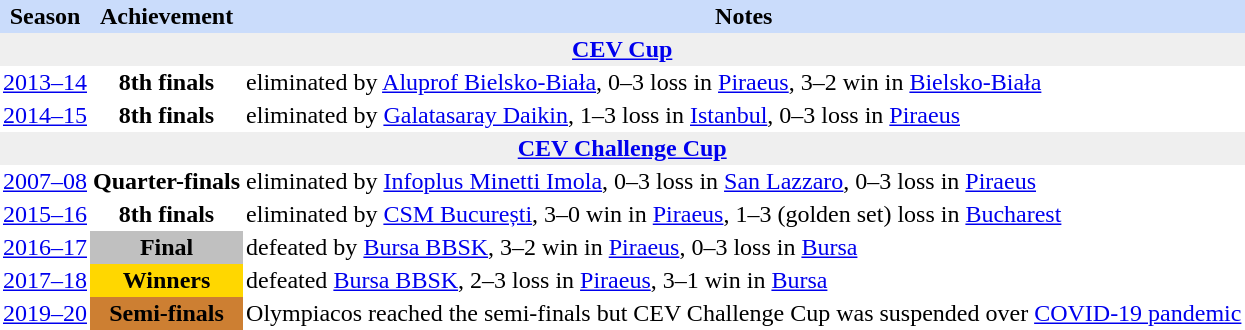<table class="toccolours" border="0" cellpadding="2" cellspacing="0" align="left" style="margin:0.5em;">
<tr bgcolor=#CADCFB>
<th>Season</th>
<th>Achievement</th>
<th>Notes</th>
</tr>
<tr>
<th colspan="4" bgcolor=#EFEFEF><strong><a href='#'>CEV Cup</a></strong></th>
</tr>
<tr>
<td align="center"><a href='#'>2013–14</a></td>
<td align="center"><strong>8th finals</strong></td>
<td align="left">eliminated by <a href='#'>Aluprof Bielsko-Biała</a>, 0–3 loss in <a href='#'>Piraeus</a>, 3–2 win in <a href='#'>Bielsko-Biała</a></td>
</tr>
<tr>
<td align="center"><a href='#'>2014–15</a></td>
<td align="center"><strong>8th finals</strong></td>
<td align="left">eliminated by <a href='#'>Galatasaray Daikin</a>, 1–3 loss in <a href='#'>Istanbul</a>, 0–3 loss in <a href='#'>Piraeus</a></td>
</tr>
<tr>
<th colspan="4" bgcolor=#EFEFEF><strong><a href='#'>CEV Challenge Cup</a></strong></th>
</tr>
<tr>
<td align="center"><a href='#'>2007–08</a></td>
<td align="center"><strong>Quarter-finals</strong></td>
<td align="left">eliminated by <a href='#'>Infoplus Minetti Imola</a>, 0–3 loss in <a href='#'>San Lazzaro</a>, 0–3 loss in <a href='#'>Piraeus</a></td>
</tr>
<tr>
<td align="center"><a href='#'>2015–16</a></td>
<td align="center"><strong>8th finals</strong></td>
<td align="left">eliminated by <a href='#'>CSM București</a>, 3–0 win in <a href='#'>Piraeus</a>, 1–3 (golden set) loss in <a href='#'>Bucharest</a></td>
</tr>
<tr>
<td align="center"><a href='#'>2016–17</a></td>
<td align="center" bgcolor= silver><strong>Final</strong></td>
<td align="left">defeated by <a href='#'>Bursa BBSK</a>, 3–2 win in <a href='#'>Piraeus</a>, 0–3 loss in <a href='#'>Bursa</a></td>
</tr>
<tr>
<td align="center"><a href='#'>2017–18</a></td>
<td align="center" bgcolor= gold><strong>Winners</strong></td>
<td align="left">defeated <a href='#'>Bursa BBSK</a>, 2–3 loss in <a href='#'>Piraeus</a>, 3–1 win in <a href='#'>Bursa</a></td>
</tr>
<tr>
<td align="center"><a href='#'>2019–20</a></td>
<td align="center" bgcolor= #CD7F32><strong>Semi-finals</strong></td>
<td align="left">Olympiacos reached the semi-finals but CEV Challenge Cup was suspended over <a href='#'>COVID-19 pandemic</a></td>
</tr>
<tr>
</tr>
</table>
